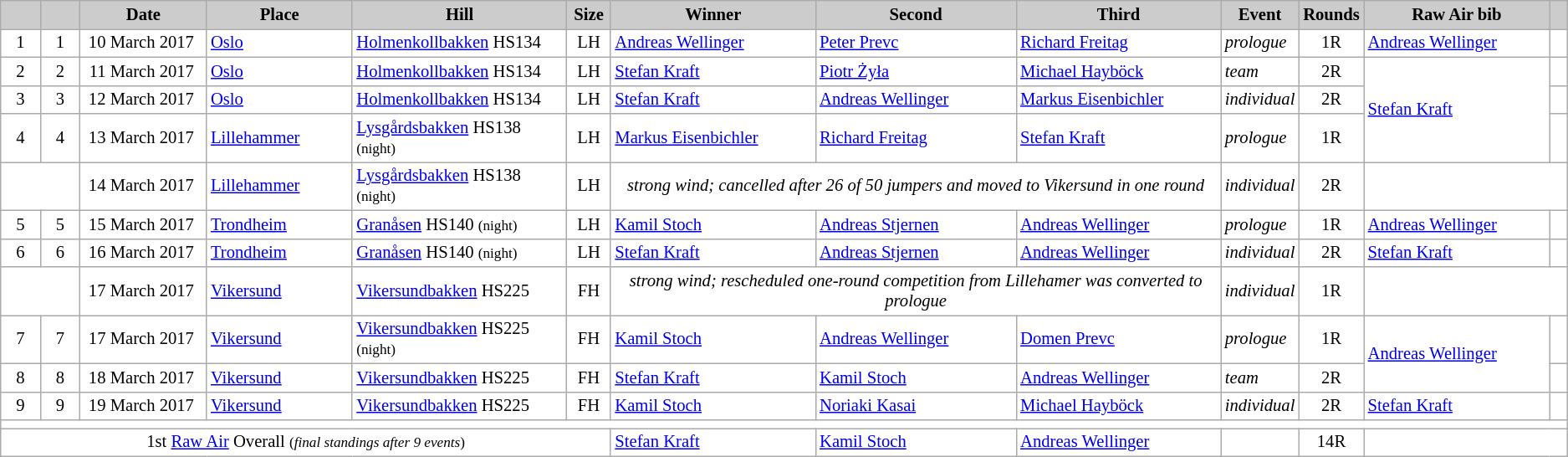<table class="wikitable plainrowheaders" style="background:#fff; font-size:86%; line-height:16px; border:gray solid 1px; border-collapse:collapse;">
<tr style="background:#ccc; text-align:center;">
<th scope="col" style="background:#ccc;" width=30px;"></th>
<th scope="col" style="background:#ccc;" width=30px;"></th>
<th scope="col" style="background:#ccc;" width=110px;">Date</th>
<th scope="col" style="background:#ccc;" width=120px;">Place</th>
<th scope="col" style="background:#ccc;" width=180px;">Hill</th>
<th scope="col" style="background:#ccc;" width=30px;">Size</th>
<th scope="col" style="background:#ccc;" width=180px;">Winner</th>
<th scope="col" style="background:#ccc;" width=180px;">Second</th>
<th scope="col" style="background:#ccc;" width=180px;">Third</th>
<th scope="col" style="background:#ccc;" width=52px;">Event</th>
<th scope="col" style="background:#ccc;" width=45px;">Rounds</th>
<th scope="col" style="background:#ccc;" width=165px;">Raw Air bib</th>
<th scope="col" style="background:#ccc;" width=10px;"></th>
</tr>
<tr>
<td align=center>1</td>
<td align=center>1</td>
<td align=right>10 March 2017  </td>
<td> <a href='#'>Oslo</a></td>
<td><a href='#'>Holmenkollbakken</a> HS134</td>
<td align=center>LH</td>
<td> <a href='#'>Andreas Wellinger</a></td>
<td> <a href='#'>Peter Prevc</a></td>
<td> <a href='#'>Richard Freitag</a></td>
<td><em>prologue</em></td>
<td align=center>1R</td>
<td> <a href='#'>Andreas Wellinger</a></td>
<td></td>
</tr>
<tr>
<td align=center>2</td>
<td align=center>2</td>
<td align=right>11 March 2017  </td>
<td> <a href='#'>Oslo</a></td>
<td><a href='#'>Holmenkollbakken</a> HS134</td>
<td align=center>LH</td>
<td> <a href='#'>Stefan Kraft</a></td>
<td> <a href='#'>Piotr Żyła</a></td>
<td> <a href='#'>Michael Hayböck</a></td>
<td><em>team</em></td>
<td align=center>2R</td>
<td rowspan=3> <a href='#'>Stefan Kraft</a></td>
<td></td>
</tr>
<tr>
<td align=center>3</td>
<td align=center>3</td>
<td align=right>12 March 2017  </td>
<td> <a href='#'>Oslo</a></td>
<td><a href='#'>Holmenkollbakken</a> HS134</td>
<td align=center>LH</td>
<td> <a href='#'>Stefan Kraft</a></td>
<td> <a href='#'>Andreas Wellinger</a></td>
<td> <a href='#'>Markus Eisenbichler</a></td>
<td><em>individual</em></td>
<td align=center>2R</td>
<td></td>
</tr>
<tr>
<td align=center>4</td>
<td align=center>4</td>
<td align=right>13 March 2017  </td>
<td> <a href='#'>Lillehammer</a></td>
<td><a href='#'>Lysgårdsbakken</a> HS138 <small>(night)</small></td>
<td align=center>LH</td>
<td> <a href='#'>Markus Eisenbichler</a></td>
<td> <a href='#'>Richard Freitag</a></td>
<td> <a href='#'>Stefan Kraft</a></td>
<td><em>prologue</em></td>
<td align=center>1R</td>
<td></td>
</tr>
<tr>
<td align=center colspan=2></td>
<td align=right>14 March 2017  </td>
<td> <a href='#'>Lillehammer</a></td>
<td><a href='#'>Lysgårdsbakken</a> HS138 <small>(night)</small></td>
<td align=center>LH</td>
<td colspan=3 align=center><em>strong wind; cancelled after 26 of 50 jumpers and moved to Vikersund in one round</em></td>
<td><em>individual</em></td>
<td align=center>2R</td>
<td colspan=2 align=center></td>
</tr>
<tr>
<td align=center>5</td>
<td align=center>5</td>
<td align=right>15 March 2017  </td>
<td> <a href='#'>Trondheim</a></td>
<td><a href='#'>Granåsen</a> HS140 <small>(night)</small></td>
<td align=center>LH</td>
<td> <a href='#'>Kamil Stoch</a></td>
<td> <a href='#'>Andreas Stjernen</a></td>
<td> <a href='#'>Andreas Wellinger</a></td>
<td><em>prologue</em></td>
<td align=center>1R</td>
<td> <a href='#'>Andreas Wellinger</a></td>
<td></td>
</tr>
<tr>
<td align=center>6</td>
<td align=center>6</td>
<td align=right>16 March 2017  </td>
<td> <a href='#'>Trondheim</a></td>
<td><a href='#'>Granåsen</a> HS140 <small>(night)</small></td>
<td align=center>LH</td>
<td> <a href='#'>Stefan Kraft</a></td>
<td> <a href='#'>Andreas Stjernen</a></td>
<td> <a href='#'>Andreas Wellinger</a></td>
<td><em>individual</em></td>
<td align=center>2R</td>
<td> <a href='#'>Stefan Kraft</a></td>
<td></td>
</tr>
<tr>
<td colspan=2></td>
<td align=right><small></small> 17 March 2017  </td>
<td> <a href='#'>Vikersund</a></td>
<td><a href='#'>Vikersundbakken</a> HS225</td>
<td align=center>FH</td>
<td colspan=3 align=center><em>strong wind; rescheduled one-round competition from Lillehamer was converted to prologue</em></td>
<td><em>individual</em></td>
<td align=center>1R</td>
<td colspan=2></td>
</tr>
<tr>
<td align=center>7</td>
<td align=center>7</td>
<td align=right><small></small> 17 March 2017  </td>
<td> <a href='#'>Vikersund</a></td>
<td><a href='#'>Vikersundbakken</a> HS225 <small>(night)</small></td>
<td align=center>FH</td>
<td> <a href='#'>Kamil Stoch</a></td>
<td> <a href='#'>Andreas Wellinger</a></td>
<td> <a href='#'>Domen Prevc</a></td>
<td><em>prologue</em></td>
<td align=center>1R</td>
<td rowspan=2> <a href='#'>Andreas Wellinger</a></td>
<td></td>
</tr>
<tr>
<td align=center>8</td>
<td align=center>8</td>
<td align=right>18 March 2017  </td>
<td> <a href='#'>Vikersund</a></td>
<td><a href='#'>Vikersundbakken</a> HS225</td>
<td align=center>FH</td>
<td> <a href='#'>Stefan Kraft</a></td>
<td> <a href='#'>Kamil Stoch</a></td>
<td> <a href='#'>Andreas Wellinger</a></td>
<td><em>team</em></td>
<td align=center>2R</td>
<td></td>
</tr>
<tr>
<td align=center>9</td>
<td align=center>9</td>
<td align=right>19 March 2017  </td>
<td> <a href='#'>Vikersund</a></td>
<td><a href='#'>Vikersundbakken</a> HS225</td>
<td align=center>FH</td>
<td> <a href='#'>Kamil Stoch</a></td>
<td> <a href='#'>Noriaki Kasai</a></td>
<td> <a href='#'>Michael Hayböck</a></td>
<td><em>individual</em></td>
<td align=center>2R</td>
<td> <a href='#'>Stefan Kraft</a></td>
<td></td>
</tr>
<tr>
<td colspan=13></td>
</tr>
<tr>
<td colspan=6 align=center>1st <a href='#'>Raw Air</a> Overall <small>(<em>final standings after 9 events</em>)</small></td>
<td> <a href='#'>Stefan Kraft</a></td>
<td> <a href='#'>Kamil Stoch</a></td>
<td> <a href='#'>Andreas Wellinger</a></td>
<td></td>
<td align=center>14R</td>
<td colspan=2></td>
</tr>
</table>
